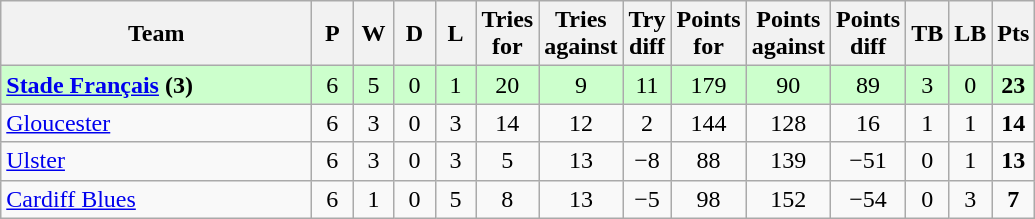<table class="wikitable" style="text-align: center;">
<tr>
<th width="200">Team</th>
<th width="20">P</th>
<th width="20">W</th>
<th width="20">D</th>
<th width="20">L</th>
<th width="20">Tries for</th>
<th width="20">Tries against</th>
<th width="20">Try diff</th>
<th width="20">Points for</th>
<th width="20">Points against</th>
<th width="25">Points diff</th>
<th width="20">TB</th>
<th width="20">LB</th>
<th width="20">Pts</th>
</tr>
<tr bgcolor=#ccffcc>
<td align=left> <strong><a href='#'>Stade Français</a> (3)</strong></td>
<td>6</td>
<td>5</td>
<td>0</td>
<td>1</td>
<td>20</td>
<td>9</td>
<td>11</td>
<td>179</td>
<td>90</td>
<td>89</td>
<td>3</td>
<td>0</td>
<td><strong>23</strong></td>
</tr>
<tr>
<td align=left> <a href='#'>Gloucester</a></td>
<td>6</td>
<td>3</td>
<td>0</td>
<td>3</td>
<td>14</td>
<td>12</td>
<td>2</td>
<td>144</td>
<td>128</td>
<td>16</td>
<td>1</td>
<td>1</td>
<td><strong>14</strong></td>
</tr>
<tr>
<td align=left> <a href='#'>Ulster</a></td>
<td>6</td>
<td>3</td>
<td>0</td>
<td>3</td>
<td>5</td>
<td>13</td>
<td>−8</td>
<td>88</td>
<td>139</td>
<td>−51</td>
<td>0</td>
<td>1</td>
<td><strong>13</strong></td>
</tr>
<tr>
<td align=left> <a href='#'>Cardiff Blues</a></td>
<td>6</td>
<td>1</td>
<td>0</td>
<td>5</td>
<td>8</td>
<td>13</td>
<td>−5</td>
<td>98</td>
<td>152</td>
<td>−54</td>
<td>0</td>
<td>3</td>
<td><strong>7</strong></td>
</tr>
</table>
